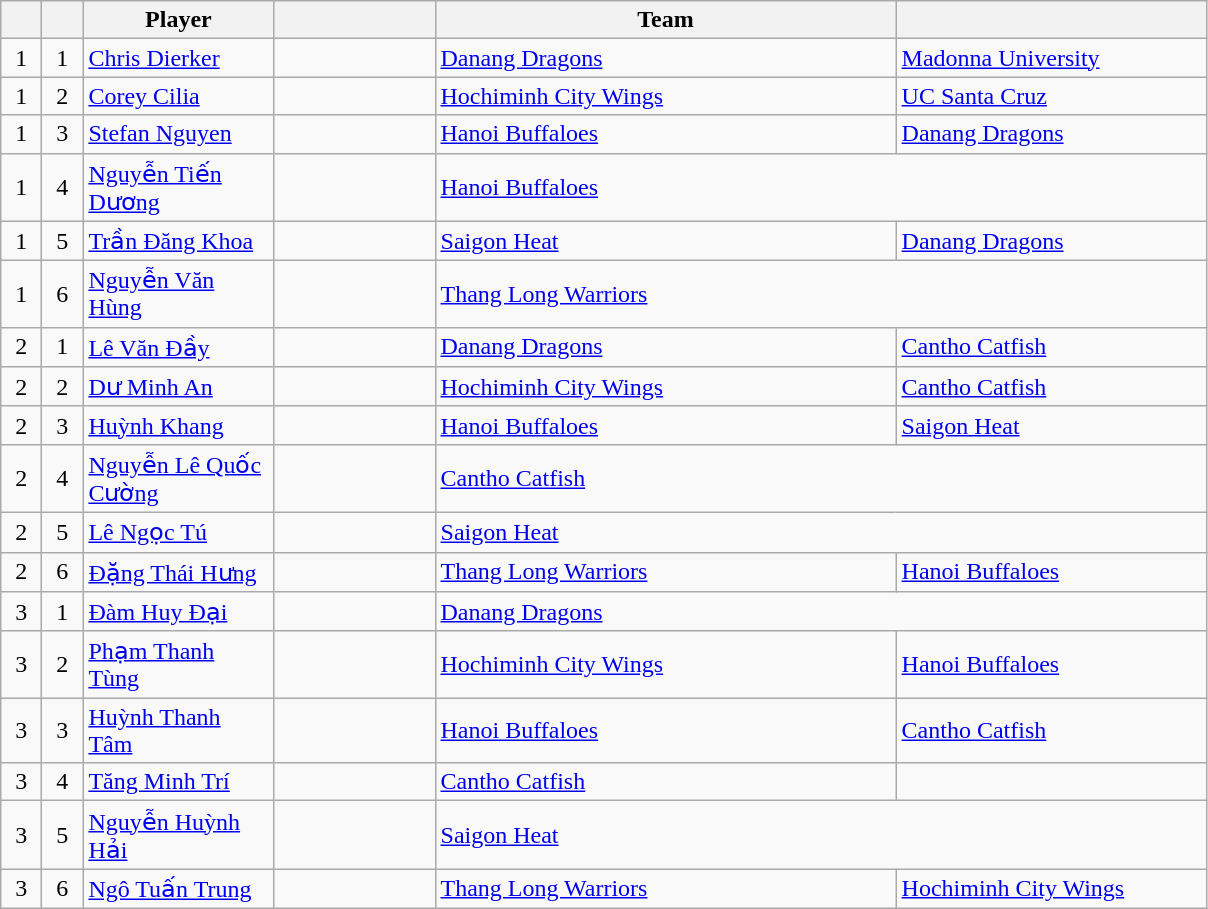<table class="wikitable sortable" style="text-align:left">
<tr>
<th style="width:20px;"></th>
<th style="width:20px;"></th>
<th style="width:120px;">Player</th>
<th style="width:100px;"></th>
<th style="width:300px;">Team</th>
<th style="width:200px;"></th>
</tr>
<tr>
<td style="text-align:center;">1</td>
<td style="text-align:center;">1</td>
<td><a href='#'>Chris Dierker</a></td>
<td></td>
<td><a href='#'>Danang Dragons</a></td>
<td><a href='#'>Madonna University</a></td>
</tr>
<tr>
<td style="text-align:center;">1</td>
<td style="text-align:center;">2</td>
<td><a href='#'>Corey Cilia</a></td>
<td></td>
<td><a href='#'>Hochiminh City Wings</a></td>
<td><a href='#'>UC Santa Cruz</a></td>
</tr>
<tr>
<td style="text-align:center;">1</td>
<td style="text-align:center;">3</td>
<td><a href='#'>Stefan Nguyen</a></td>
<td></td>
<td><a href='#'>Hanoi Buffaloes</a></td>
<td><a href='#'>Danang Dragons</a></td>
</tr>
<tr>
<td style="text-align:center;">1</td>
<td style="text-align:center;">4</td>
<td><a href='#'>Nguyễn Tiến Dương</a></td>
<td></td>
<td colspan=2><a href='#'>Hanoi Buffaloes</a></td>
</tr>
<tr>
<td style="text-align:center;">1</td>
<td style="text-align:center;">5</td>
<td><a href='#'>Trần Đăng Khoa</a></td>
<td></td>
<td><a href='#'>Saigon Heat</a></td>
<td><a href='#'>Danang Dragons</a></td>
</tr>
<tr>
<td style="text-align:center;">1</td>
<td style="text-align:center;">6</td>
<td><a href='#'>Nguyễn Văn 

Hùng</a></td>
<td></td>
<td colspan=2><a href='#'>Thang Long Warriors</a></td>
</tr>
<tr>
<td style="text-align:center;">2</td>
<td style="text-align:center;">1</td>
<td><a href='#'>Lê Văn Đầy</a></td>
<td></td>
<td><a href='#'>Danang Dragons</a></td>
<td><a href='#'>Cantho Catfish</a></td>
</tr>
<tr>
<td style="text-align:center;">2</td>
<td style="text-align:center;">2</td>
<td><a href='#'>Dư Minh An</a></td>
<td></td>
<td><a href='#'>Hochiminh City Wings</a></td>
<td><a href='#'>Cantho Catfish</a></td>
</tr>
<tr>
<td style="text-align:center;">2</td>
<td style="text-align:center;">3</td>
<td><a href='#'>Huỳnh Khang</a></td>
<td></td>
<td><a href='#'>Hanoi Buffaloes</a></td>
<td><a href='#'>Saigon Heat</a></td>
</tr>
<tr>
<td style="text-align:center;">2</td>
<td style="text-align:center;">4</td>
<td><a href='#'>Nguyễn Lê Quốc Cường</a></td>
<td></td>
<td colspan=2><a href='#'>Cantho Catfish</a></td>
</tr>
<tr>
<td style="text-align:center;">2</td>
<td style="text-align:center;">5</td>
<td><a href='#'>Lê Ngọc Tú</a></td>
<td></td>
<td colspan=2><a href='#'>Saigon Heat</a></td>
</tr>
<tr>
<td style="text-align:center;">2</td>
<td style="text-align:center;">6</td>
<td><a href='#'>Đặng Thái Hưng</a></td>
<td></td>
<td><a href='#'>Thang Long Warriors</a></td>
<td><a href='#'>Hanoi Buffaloes</a></td>
</tr>
<tr>
<td style="text-align:center;">3</td>
<td style="text-align:center;">1</td>
<td><a href='#'>Đàm Huy Đại</a></td>
<td></td>
<td colspan=2><a href='#'>Danang Dragons</a></td>
</tr>
<tr>
<td style="text-align:center;">3</td>
<td style="text-align:center;">2</td>
<td><a href='#'>Phạm Thanh Tùng</a></td>
<td></td>
<td><a href='#'>Hochiminh City Wings</a></td>
<td><a href='#'>Hanoi Buffaloes</a></td>
</tr>
<tr>
<td style="text-align:center;">3</td>
<td style="text-align:center;">3</td>
<td><a href='#'>Huỳnh Thanh Tâm</a></td>
<td></td>
<td><a href='#'>Hanoi Buffaloes</a></td>
<td><a href='#'>Cantho Catfish</a></td>
</tr>
<tr>
<td style="text-align:center;">3</td>
<td style="text-align:center;">4</td>
<td><a href='#'>Tăng Minh Trí</a></td>
<td></td>
<td><a href='#'>Cantho Catfish</a></td>
<td></td>
</tr>
<tr>
<td style="text-align:center;">3</td>
<td style="text-align:center;">5</td>
<td><a href='#'>Nguyễn Huỳnh Hải</a></td>
<td></td>
<td colspan=2><a href='#'>Saigon Heat</a></td>
</tr>
<tr>
<td style="text-align:center;">3</td>
<td style="text-align:center;">6</td>
<td><a href='#'>Ngô Tuấn Trung</a></td>
<td></td>
<td><a href='#'>Thang Long Warriors</a></td>
<td><a href='#'>Hochiminh City Wings</a></td>
</tr>
</table>
